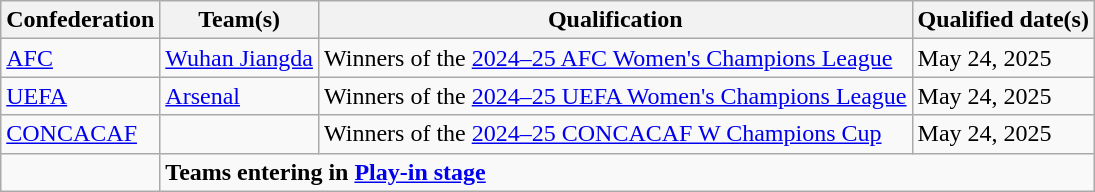<table class="wikitable sortable">
<tr>
<th>Confederation</th>
<th>Team(s)</th>
<th>Qualification</th>
<th>Qualified date(s)</th>
</tr>
<tr>
<td><a href='#'>AFC</a></td>
<td {{nowrap> <a href='#'>Wuhan Jiangda</a></td>
<td>Winners of the <a href='#'>2024–25 AFC Women's Champions League</a></td>
<td>May 24, 2025</td>
</tr>
<tr>
<td><a href='#'>UEFA</a></td>
<td {{nowrap> <a href='#'>Arsenal</a></td>
<td>Winners of the <a href='#'>2024–25 UEFA Women's Champions League</a></td>
<td>May 24, 2025</td>
</tr>
<tr>
<td><a href='#'>CONCACAF</a></td>
<td></td>
<td>Winners of the <a href='#'>2024–25 CONCACAF W Champions Cup</a></td>
<td>May 24, 2025</td>
</tr>
<tr>
<td></td>
<td colspan="3"><strong>Teams entering in <a href='#'>Play-in stage</a></strong></td>
</tr>
</table>
